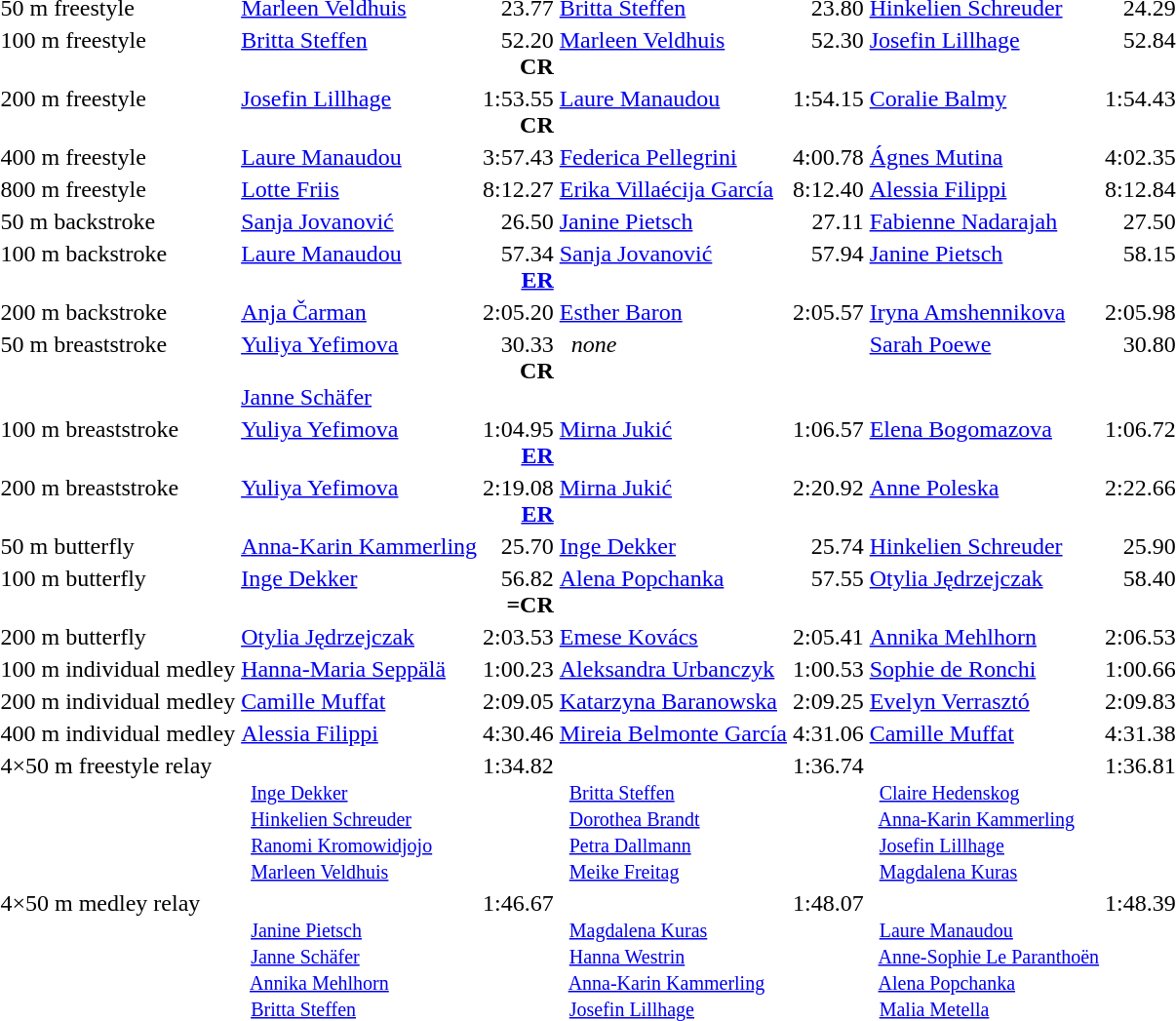<table>
<tr valign="top">
<td>50 m freestyle</td>
<td><a href='#'>Marleen Veldhuis</a> <br><small></small></td>
<td align="right">23.77</td>
<td><a href='#'>Britta Steffen</a> <br><small></small></td>
<td align="right">23.80</td>
<td><a href='#'>Hinkelien Schreuder</a> <br><small></small></td>
<td align="right">24.29</td>
</tr>
<tr valign="top">
<td>100 m freestyle</td>
<td><a href='#'>Britta Steffen</a> <br><small></small></td>
<td align="right">52.20<br><strong>CR</strong></td>
<td><a href='#'>Marleen Veldhuis</a> <br><small></small></td>
<td align="right">52.30</td>
<td><a href='#'>Josefin Lillhage</a> <br><small></small></td>
<td align="right">52.84</td>
</tr>
<tr valign="top">
<td>200 m freestyle</td>
<td><a href='#'>Josefin Lillhage</a> <br><small></small></td>
<td align="right">1:53.55<br><strong>CR</strong></td>
<td><a href='#'>Laure Manaudou</a> <br><small></small></td>
<td align="right">1:54.15</td>
<td><a href='#'>Coralie Balmy</a> <br><small></small></td>
<td align="right">1:54.43</td>
</tr>
<tr valign="top">
<td>400 m freestyle</td>
<td><a href='#'>Laure Manaudou</a><br><small></small></td>
<td align="right">3:57.43</td>
<td><a href='#'>Federica Pellegrini</a> <br><small></small></td>
<td align="right">4:00.78</td>
<td><a href='#'>Ágnes Mutina</a> <br><small></small></td>
<td align="right">4:02.35</td>
</tr>
<tr valign="top">
<td>800 m freestyle</td>
<td><a href='#'>Lotte Friis</a><br><small></small></td>
<td align="right">8:12.27</td>
<td><a href='#'>Erika Villaécija García</a><br><small></small></td>
<td align="right">8:12.40</td>
<td><a href='#'>Alessia Filippi</a><br><small></small></td>
<td align="right">8:12.84</td>
</tr>
<tr valign="top">
<td>50 m backstroke</td>
<td><a href='#'>Sanja Jovanović</a><br><small></small></td>
<td align="right">26.50<br> </td>
<td><a href='#'>Janine Pietsch</a><br><small></small></td>
<td align="right">27.11</td>
<td><a href='#'>Fabienne Nadarajah</a><br><small></small></td>
<td align="right">27.50</td>
</tr>
<tr valign="top">
<td>100 m backstroke</td>
<td><a href='#'>Laure Manaudou</a> <br><small></small></td>
<td align="right">57.34<br> <strong><a href='#'>ER</a></strong></td>
<td><a href='#'>Sanja Jovanović</a><br><small></small></td>
<td align="right">57.94</td>
<td><a href='#'>Janine Pietsch</a>  <br><small></small></td>
<td align="right">58.15</td>
</tr>
<tr valign="top">
<td>200 m backstroke</td>
<td><a href='#'>Anja Čarman</a> <br><small></small></td>
<td align="right">2:05.20</td>
<td><a href='#'>Esther Baron</a>  <br><small></small></td>
<td align="right">2:05.57</td>
<td><a href='#'>Iryna Amshennikova</a> <br><small></small></td>
<td align="right">2:05.98</td>
</tr>
<tr valign="top">
<td>50 m breaststroke</td>
<td><a href='#'>Yuliya Yefimova</a> <br><small></small><br><a href='#'>Janne Schäfer</a> <br><small></small></td>
<td align="right">30.33<br><strong>CR</strong></td>
<td>  <em>none</em></td>
<td></td>
<td><a href='#'>Sarah Poewe</a> <br><small></small></td>
<td align="right">30.80</td>
</tr>
<tr valign="top">
<td>100 m breaststroke</td>
<td><a href='#'>Yuliya Yefimova</a> <br><small></small></td>
<td align="right">1:04.95<br><strong><a href='#'>ER</a></strong></td>
<td><a href='#'>Mirna Jukić</a> <br><small></small></td>
<td align="right">1:06.57</td>
<td><a href='#'>Elena Bogomazova</a> <br><small></small></td>
<td align="right">1:06.72</td>
</tr>
<tr valign="top">
<td>200 m breaststroke</td>
<td><a href='#'>Yuliya Yefimova</a> <br><small></small></td>
<td align="right">2:19.08<br><strong><a href='#'>ER</a></strong></td>
<td><a href='#'>Mirna Jukić</a> <br><small></small></td>
<td align="right">2:20.92</td>
<td><a href='#'>Anne Poleska</a> <br><small></small></td>
<td align="right">2:22.66</td>
</tr>
<tr valign="top">
<td>50 m butterfly</td>
<td><a href='#'>Anna-Karin Kammerling</a> <br><small></small></td>
<td align="right">25.70</td>
<td><a href='#'>Inge Dekker</a> <br><small></small></td>
<td align="right">25.74</td>
<td><a href='#'>Hinkelien Schreuder</a> <br><small></small></td>
<td align="right">25.90</td>
</tr>
<tr valign="top">
<td>100 m butterfly</td>
<td><a href='#'>Inge Dekker</a> <br><small></small></td>
<td align="right">56.82 <br><strong>=CR</strong></td>
<td><a href='#'>Alena Popchanka</a> <br><small></small></td>
<td align="right">57.55</td>
<td><a href='#'>Otylia Jędrzejczak</a>  <br><small></small></td>
<td align="right">58.40</td>
</tr>
<tr valign="top">
<td>200 m butterfly</td>
<td><a href='#'>Otylia Jędrzejczak</a> <br><small></small></td>
<td align="right">2:03.53 <br> </td>
<td><a href='#'>Emese Kovács</a> <br><small></small></td>
<td align="right">2:05.41</td>
<td><a href='#'>Annika Mehlhorn</a> <br><small></small></td>
<td align="right">2:06.53</td>
</tr>
<tr valign="top">
<td>100 m individual medley</td>
<td><a href='#'>Hanna-Maria Seppälä</a> <br><small></small></td>
<td align="right">1:00.23</td>
<td><a href='#'>Aleksandra Urbanczyk</a>  <br><small></small></td>
<td align="right">1:00.53</td>
<td><a href='#'>Sophie de Ronchi</a> <br><small></small></td>
<td align="right">1:00.66</td>
</tr>
<tr valign="top">
<td>200 m individual medley</td>
<td><a href='#'>Camille Muffat</a> <br><small></small></td>
<td align="right">2:09.05</td>
<td><a href='#'>Katarzyna Baranowska</a> <br><small></small></td>
<td align="right">2:09.25</td>
<td><a href='#'>Evelyn Verrasztó</a> <br><small></small></td>
<td align="right">2:09.83</td>
</tr>
<tr valign="top">
<td>400 m individual medley</td>
<td><a href='#'>Alessia Filippi</a> <br><small></small></td>
<td align="right">4:30.46</td>
<td><a href='#'>Mireia Belmonte García</a><br><small></small></td>
<td align="right">4:31.06</td>
<td><a href='#'>Camille Muffat</a> <br><small></small></td>
<td align="right">4:31.38</td>
</tr>
<tr valign="top">
<td>4×50 m freestyle relay</td>
<td><br><small>  <a href='#'>Inge Dekker</a><br>  <a href='#'>Hinkelien Schreuder</a><br>  <a href='#'>Ranomi Kromowidjojo</a><br>  <a href='#'>Marleen Veldhuis</a></small></td>
<td align="right">1:34.82 <br></td>
<td><br><small>  <a href='#'>Britta Steffen</a><br>  <a href='#'>Dorothea Brandt</a><br>  <a href='#'>Petra Dallmann</a><br>  <a href='#'>Meike Freitag</a></small></td>
<td align="right">1:36.74</td>
<td><br><small>  <a href='#'>Claire Hedenskog</a><br>  <a href='#'>Anna-Karin Kammerling</a><br>  <a href='#'>Josefin Lillhage</a><br>  <a href='#'>Magdalena Kuras</a></small></td>
<td align="right">1:36.81</td>
</tr>
<tr valign="top">
<td>4×50 m medley relay</td>
<td><br><small>  <a href='#'>Janine Pietsch</a><br>  <a href='#'>Janne Schäfer</a><br>  <a href='#'>Annika Mehlhorn</a><br>  <a href='#'>Britta Steffen</a></small></td>
<td align="right">1:46.67 <br></td>
<td><br><small>  <a href='#'>Magdalena Kuras</a><br>  <a href='#'>Hanna Westrin</a><br>  <a href='#'>Anna-Karin Kammerling</a><br>  <a href='#'>Josefin Lillhage</a></small></td>
<td align="right">1:48.07</td>
<td><br><small>   <a href='#'>Laure Manaudou</a><br>  <a href='#'>Anne-Sophie Le Paranthoën</a><br>  <a href='#'>Alena Popchanka</a><br>  <a href='#'>Malia Metella</a></small></td>
<td align="right">1:48.39</td>
</tr>
</table>
